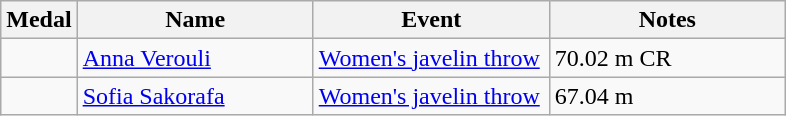<table class="wikitable sortable" style="font-size:100%">
<tr>
<th>Medal</th>
<th width=150>Name</th>
<th width=150>Event</th>
<th width=150>Notes</th>
</tr>
<tr>
<td></td>
<td><a href='#'>Anna Verouli</a></td>
<td><a href='#'>Women's javelin throw</a></td>
<td>70.02 m CR</td>
</tr>
<tr>
<td></td>
<td><a href='#'>Sofia Sakorafa</a></td>
<td><a href='#'>Women's javelin throw</a></td>
<td>67.04 m</td>
</tr>
</table>
